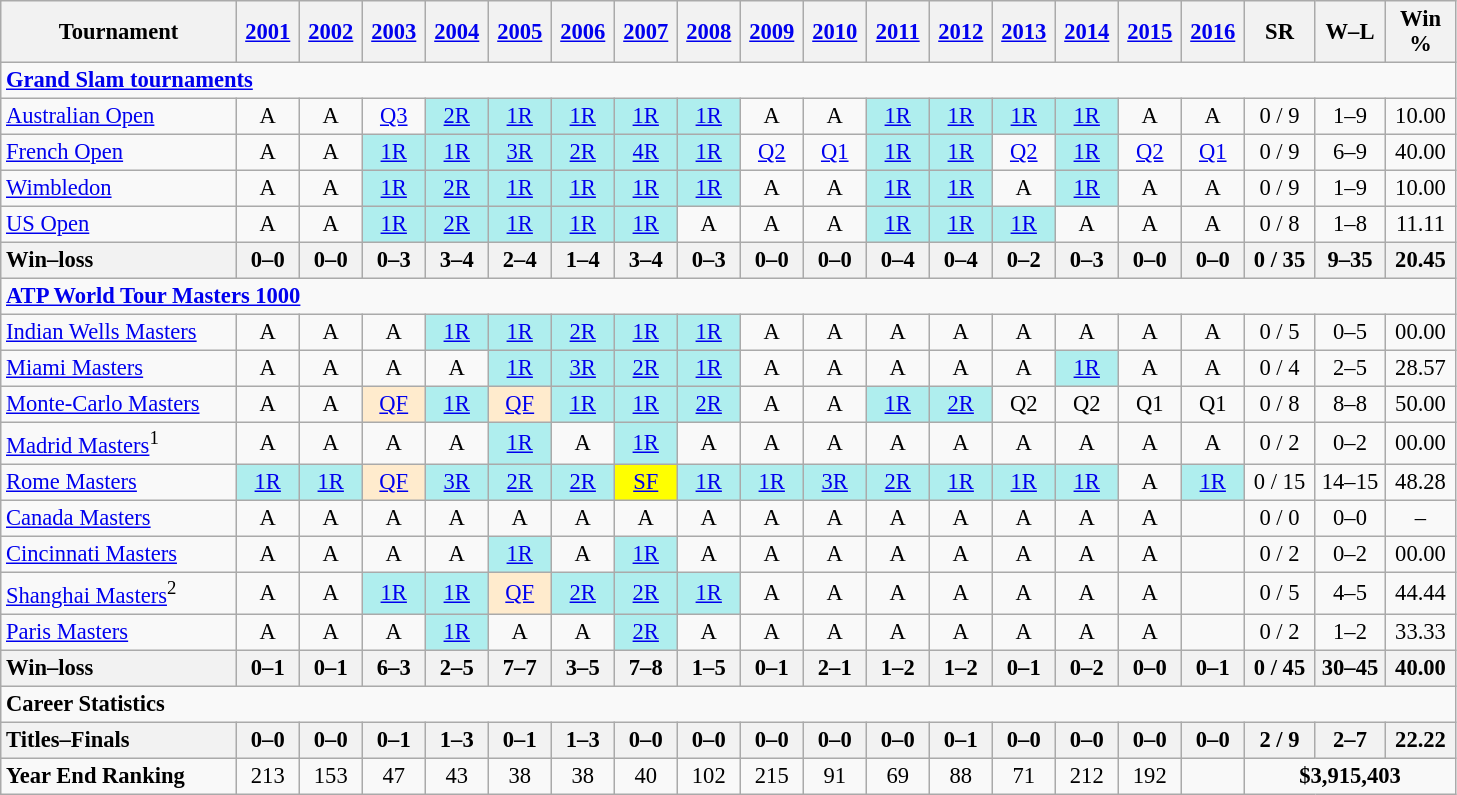<table class=wikitable style=text-align:center;font-size:94%>
<tr>
<th width=150>Tournament</th>
<th width=35><a href='#'>2001</a></th>
<th width=35><a href='#'>2002</a></th>
<th width=35><a href='#'>2003</a></th>
<th width=35><a href='#'>2004</a></th>
<th width=35><a href='#'>2005</a></th>
<th width=35><a href='#'>2006</a></th>
<th width=35><a href='#'>2007</a></th>
<th width=35><a href='#'>2008</a></th>
<th width=35><a href='#'>2009</a></th>
<th width=35><a href='#'>2010</a></th>
<th width=35><a href='#'>2011</a></th>
<th width=35><a href='#'>2012</a></th>
<th width=35><a href='#'>2013</a></th>
<th width=35><a href='#'>2014</a></th>
<th width=35><a href='#'>2015</a></th>
<th width=35><a href='#'>2016</a></th>
<th width=40>SR</th>
<th width=40>W–L</th>
<th width=40>Win %</th>
</tr>
<tr>
<td colspan=20 align=left><a href='#'><strong>Grand Slam tournaments</strong></a></td>
</tr>
<tr>
<td align=left><a href='#'>Australian Open</a></td>
<td>A</td>
<td>A</td>
<td><a href='#'>Q3</a></td>
<td style="background:#afeeee;"><a href='#'>2R</a></td>
<td style="background:#afeeee;"><a href='#'>1R</a></td>
<td style="background:#afeeee;"><a href='#'>1R</a></td>
<td style="background:#afeeee;"><a href='#'>1R</a></td>
<td style="background:#afeeee;"><a href='#'>1R</a></td>
<td>A</td>
<td>A</td>
<td style="background:#afeeee;"><a href='#'>1R</a></td>
<td style="background:#afeeee;"><a href='#'>1R</a></td>
<td style="background:#afeeee;"><a href='#'>1R</a></td>
<td style="background:#afeeee;"><a href='#'>1R</a></td>
<td>A</td>
<td>A</td>
<td>0 / 9</td>
<td>1–9</td>
<td>10.00</td>
</tr>
<tr>
<td align=left><a href='#'>French Open</a></td>
<td>A</td>
<td>A</td>
<td style="background:#afeeee;"><a href='#'>1R</a></td>
<td style="background:#afeeee;"><a href='#'>1R</a></td>
<td style="background:#afeeee;"><a href='#'>3R</a></td>
<td style="background:#afeeee;"><a href='#'>2R</a></td>
<td style="background:#afeeee;"><a href='#'>4R</a></td>
<td style="background:#afeeee;"><a href='#'>1R</a></td>
<td><a href='#'>Q2</a></td>
<td><a href='#'>Q1</a></td>
<td style="background:#afeeee;"><a href='#'>1R</a></td>
<td style="background:#afeeee;"><a href='#'>1R</a></td>
<td><a href='#'>Q2</a></td>
<td style="background:#afeeee;"><a href='#'>1R</a></td>
<td><a href='#'>Q2</a></td>
<td><a href='#'>Q1</a></td>
<td>0 / 9</td>
<td>6–9</td>
<td>40.00</td>
</tr>
<tr>
<td align=left><a href='#'>Wimbledon</a></td>
<td>A</td>
<td>A</td>
<td style="background:#afeeee;"><a href='#'>1R</a></td>
<td style="background:#afeeee;"><a href='#'>2R</a></td>
<td style="background:#afeeee;"><a href='#'>1R</a></td>
<td style="background:#afeeee;"><a href='#'>1R</a></td>
<td style="background:#afeeee;"><a href='#'>1R</a></td>
<td style="background:#afeeee;"><a href='#'>1R</a></td>
<td>A</td>
<td>A</td>
<td style="background:#afeeee;"><a href='#'>1R</a></td>
<td style="background:#afeeee;"><a href='#'>1R</a></td>
<td>A</td>
<td style="background:#afeeee;"><a href='#'>1R</a></td>
<td>A</td>
<td>A</td>
<td>0 / 9</td>
<td>1–9</td>
<td>10.00</td>
</tr>
<tr>
<td align=left><a href='#'>US Open</a></td>
<td>A</td>
<td>A</td>
<td style="background:#afeeee;"><a href='#'>1R</a></td>
<td style="background:#afeeee;"><a href='#'>2R</a></td>
<td style="background:#afeeee;"><a href='#'>1R</a></td>
<td style="background:#afeeee;"><a href='#'>1R</a></td>
<td style="background:#afeeee;"><a href='#'>1R</a></td>
<td>A</td>
<td>A</td>
<td>A</td>
<td style="background:#afeeee;"><a href='#'>1R</a></td>
<td style="background:#afeeee;"><a href='#'>1R</a></td>
<td style="background:#afeeee;"><a href='#'>1R</a></td>
<td>A</td>
<td>A</td>
<td>A</td>
<td>0 / 8</td>
<td>1–8</td>
<td>11.11</td>
</tr>
<tr>
<th style=text-align:left>Win–loss</th>
<th>0–0</th>
<th>0–0</th>
<th>0–3</th>
<th>3–4</th>
<th>2–4</th>
<th>1–4</th>
<th>3–4</th>
<th>0–3</th>
<th>0–0</th>
<th>0–0</th>
<th>0–4</th>
<th>0–4</th>
<th>0–2</th>
<th>0–3</th>
<th>0–0</th>
<th>0–0</th>
<th>0 / 35</th>
<th>9–35</th>
<th>20.45</th>
</tr>
<tr>
<td colspan=20 align=left><strong><a href='#'>ATP World Tour Masters 1000</a></strong></td>
</tr>
<tr>
<td align=left><a href='#'>Indian Wells Masters</a></td>
<td>A</td>
<td>A</td>
<td>A</td>
<td style="background:#afeeee;"><a href='#'>1R</a></td>
<td style="background:#afeeee;"><a href='#'>1R</a></td>
<td style="background:#afeeee;"><a href='#'>2R</a></td>
<td style="background:#afeeee;"><a href='#'>1R</a></td>
<td style="background:#afeeee;"><a href='#'>1R</a></td>
<td>A</td>
<td>A</td>
<td>A</td>
<td>A</td>
<td>A</td>
<td>A</td>
<td>A</td>
<td>A</td>
<td>0 / 5</td>
<td>0–5</td>
<td>00.00</td>
</tr>
<tr>
<td align=left><a href='#'>Miami Masters</a></td>
<td>A</td>
<td>A</td>
<td>A</td>
<td>A</td>
<td style="background:#afeeee;"><a href='#'>1R</a></td>
<td style="background:#afeeee;"><a href='#'>3R</a></td>
<td style="background:#afeeee;"><a href='#'>2R</a></td>
<td style="background:#afeeee;"><a href='#'>1R</a></td>
<td>A</td>
<td>A</td>
<td>A</td>
<td>A</td>
<td>A</td>
<td style="background:#afeeee;"><a href='#'>1R</a></td>
<td>A</td>
<td>A</td>
<td>0 / 4</td>
<td>2–5</td>
<td>28.57</td>
</tr>
<tr>
<td align=left><a href='#'>Monte-Carlo Masters</a></td>
<td>A</td>
<td>A</td>
<td style="background:#ffebcd;"><a href='#'>QF</a></td>
<td style="background:#afeeee;"><a href='#'>1R</a></td>
<td style="background:#ffebcd;"><a href='#'>QF</a></td>
<td style="background:#afeeee;"><a href='#'>1R</a></td>
<td style="background:#afeeee;"><a href='#'>1R</a></td>
<td style="background:#afeeee;"><a href='#'>2R</a></td>
<td>A</td>
<td>A</td>
<td style="background:#afeeee;"><a href='#'>1R</a></td>
<td style="background:#afeeee;"><a href='#'>2R</a></td>
<td>Q2</td>
<td>Q2</td>
<td>Q1</td>
<td>Q1</td>
<td>0 / 8</td>
<td>8–8</td>
<td>50.00</td>
</tr>
<tr>
<td align=left><a href='#'>Madrid Masters</a><sup>1</sup></td>
<td>A</td>
<td>A</td>
<td>A</td>
<td>A</td>
<td style="background:#afeeee;"><a href='#'>1R</a></td>
<td>A</td>
<td style="background:#afeeee;"><a href='#'>1R</a></td>
<td>A</td>
<td>A</td>
<td>A</td>
<td>A</td>
<td>A</td>
<td>A</td>
<td>A</td>
<td>A</td>
<td>A</td>
<td>0 / 2</td>
<td>0–2</td>
<td>00.00</td>
</tr>
<tr>
<td align=left><a href='#'>Rome Masters</a></td>
<td style="background:#afeeee;"><a href='#'>1R</a></td>
<td style="background:#afeeee;"><a href='#'>1R</a></td>
<td style="background:#ffebcd;"><a href='#'>QF</a></td>
<td style="background:#afeeee;"><a href='#'>3R</a></td>
<td style="background:#afeeee;"><a href='#'>2R</a></td>
<td style="background:#afeeee;"><a href='#'>2R</a></td>
<td style="background:yellow;"><a href='#'>SF</a></td>
<td style="background:#afeeee;"><a href='#'>1R</a></td>
<td style="background:#afeeee;"><a href='#'>1R</a></td>
<td style="background:#afeeee;"><a href='#'>3R</a></td>
<td style="background:#afeeee;"><a href='#'>2R</a></td>
<td style="background:#afeeee;"><a href='#'>1R</a></td>
<td style="background:#afeeee;"><a href='#'>1R</a></td>
<td style="background:#afeeee;"><a href='#'>1R</a></td>
<td>A</td>
<td style="background:#afeeee;"><a href='#'>1R</a></td>
<td>0 / 15</td>
<td>14–15</td>
<td>48.28</td>
</tr>
<tr>
<td align=left><a href='#'>Canada Masters</a></td>
<td>A</td>
<td>A</td>
<td>A</td>
<td>A</td>
<td>A</td>
<td>A</td>
<td>A</td>
<td>A</td>
<td>A</td>
<td>A</td>
<td>A</td>
<td>A</td>
<td>A</td>
<td>A</td>
<td>A</td>
<td></td>
<td>0 / 0</td>
<td>0–0</td>
<td>–</td>
</tr>
<tr>
<td align=left><a href='#'>Cincinnati Masters</a></td>
<td>A</td>
<td>A</td>
<td>A</td>
<td>A</td>
<td style="background:#afeeee;"><a href='#'>1R</a></td>
<td>A</td>
<td style="background:#afeeee;"><a href='#'>1R</a></td>
<td>A</td>
<td>A</td>
<td>A</td>
<td>A</td>
<td>A</td>
<td>A</td>
<td>A</td>
<td>A</td>
<td></td>
<td>0 / 2</td>
<td>0–2</td>
<td>00.00</td>
</tr>
<tr>
<td align=left><a href='#'>Shanghai Masters</a><sup>2</sup></td>
<td>A</td>
<td>A</td>
<td style="background:#afeeee;"><a href='#'>1R</a></td>
<td style="background:#afeeee;"><a href='#'>1R</a></td>
<td style="background:#ffebcd;"><a href='#'>QF</a></td>
<td style="background:#afeeee;"><a href='#'>2R</a></td>
<td style="background:#afeeee;"><a href='#'>2R</a></td>
<td style="background:#afeeee;"><a href='#'>1R</a></td>
<td>A</td>
<td>A</td>
<td>A</td>
<td>A</td>
<td>A</td>
<td>A</td>
<td>A</td>
<td></td>
<td>0 / 5</td>
<td>4–5</td>
<td>44.44</td>
</tr>
<tr>
<td align=left><a href='#'>Paris Masters</a></td>
<td>A</td>
<td>A</td>
<td>A</td>
<td style="background:#afeeee;"><a href='#'>1R</a></td>
<td>A</td>
<td>A</td>
<td style="background:#afeeee;"><a href='#'>2R</a></td>
<td>A</td>
<td>A</td>
<td>A</td>
<td>A</td>
<td>A</td>
<td>A</td>
<td>A</td>
<td>A</td>
<td></td>
<td>0 / 2</td>
<td>1–2</td>
<td>33.33</td>
</tr>
<tr>
<th style=text-align:left>Win–loss</th>
<th>0–1</th>
<th>0–1</th>
<th>6–3</th>
<th>2–5</th>
<th>7–7</th>
<th>3–5</th>
<th>7–8</th>
<th>1–5</th>
<th>0–1</th>
<th>2–1</th>
<th>1–2</th>
<th>1–2</th>
<th>0–1</th>
<th>0–2</th>
<th>0–0</th>
<th>0–1</th>
<th>0 / 45</th>
<th>30–45</th>
<th>40.00</th>
</tr>
<tr>
<td colspan=20 align=left><strong>Career Statistics</strong></td>
</tr>
<tr>
<th style=text-align:left>Titles–Finals</th>
<th>0–0</th>
<th>0–0</th>
<th>0–1</th>
<th>1–3</th>
<th>0–1</th>
<th>1–3</th>
<th>0–0</th>
<th>0–0</th>
<th>0–0</th>
<th>0–0</th>
<th>0–0</th>
<th>0–1</th>
<th>0–0</th>
<th>0–0</th>
<th>0–0</th>
<th>0–0</th>
<th>2 / 9</th>
<th>2–7</th>
<th>22.22</th>
</tr>
<tr>
<td style=text-align:left><strong>Year End Ranking</strong></td>
<td>213</td>
<td>153</td>
<td>47</td>
<td>43</td>
<td>38</td>
<td>38</td>
<td>40</td>
<td>102</td>
<td>215</td>
<td>91</td>
<td>69</td>
<td>88</td>
<td>71</td>
<td>212</td>
<td>192</td>
<td></td>
<td colspan=3><strong>$3,915,403</strong></td>
</tr>
</table>
